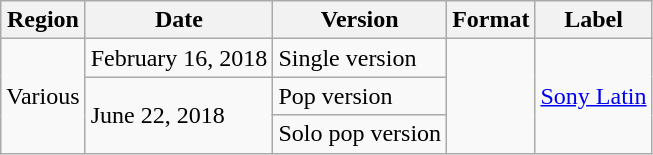<table class=wikitable>
<tr>
<th scope="col">Region</th>
<th scope="col">Date</th>
<th scope="col">Version</th>
<th scope="col">Format</th>
<th scope="col">Label</th>
</tr>
<tr>
<td rowspan="3">Various</td>
<td>February 16, 2018</td>
<td>Single version</td>
<td rowspan="3"></td>
<td rowspan="3"><a href='#'>Sony Latin</a></td>
</tr>
<tr>
<td rowspan="2">June 22, 2018</td>
<td>Pop version</td>
</tr>
<tr>
<td>Solo pop version</td>
</tr>
</table>
